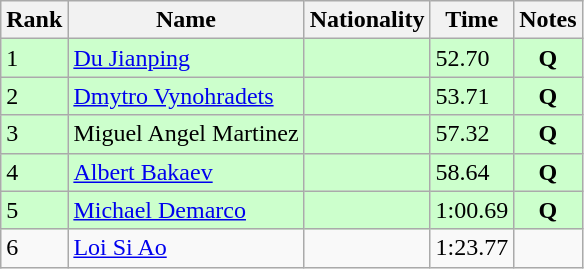<table class="wikitable">
<tr>
<th>Rank</th>
<th>Name</th>
<th>Nationality</th>
<th>Time</th>
<th>Notes</th>
</tr>
<tr style="background:#CCFFCC;">
<td>1</td>
<td><a href='#'>Du Jianping</a></td>
<td></td>
<td>52.70</td>
<td style="text-align:center;"><strong>Q</strong></td>
</tr>
<tr style="background:#CCFFCC;">
<td>2</td>
<td><a href='#'>Dmytro Vynohradets</a></td>
<td></td>
<td>53.71</td>
<td style="text-align:center;"><strong>Q</strong></td>
</tr>
<tr style="background:#CCFFCC;">
<td>3</td>
<td>Miguel Angel Martinez</td>
<td></td>
<td>57.32</td>
<td style="text-align:center;"><strong>Q</strong></td>
</tr>
<tr style="background:#CCFFCC;">
<td>4</td>
<td><a href='#'>Albert Bakaev</a></td>
<td></td>
<td>58.64</td>
<td style="text-align:center;"><strong>Q</strong></td>
</tr>
<tr style="background:#CCFFCC;">
<td>5</td>
<td><a href='#'>Michael Demarco</a></td>
<td></td>
<td>1:00.69</td>
<td style="text-align:center;"><strong>Q</strong></td>
</tr>
<tr>
<td>6</td>
<td><a href='#'>Loi Si Ao</a></td>
<td></td>
<td>1:23.77</td>
<td></td>
</tr>
</table>
